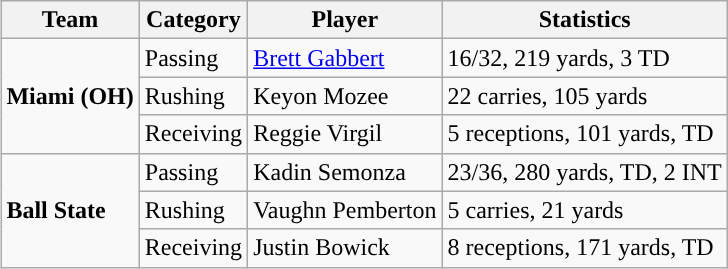<table class="wikitable" style="float: right;">
<tr>
<th>Team</th>
<th>Category</th>
<th>Player</th>
<th>Statistics</th>
</tr>
<tr>
<td rowspan=3><strong>Miami (OH)</strong></td>
<td>Passing</td>
<td><a href='#'>Brett Gabbert</a></td>
<td>16/32, 219 yards, 3 TD</td>
</tr>
<tr>
<td>Rushing</td>
<td>Keyon Mozee</td>
<td>22 carries, 105 yards</td>
</tr>
<tr>
<td>Receiving</td>
<td>Reggie Virgil</td>
<td>5 receptions, 101 yards, TD</td>
</tr>
<tr>
<td rowspan=3><strong>Ball State</strong></td>
<td>Passing</td>
<td>Kadin Semonza</td>
<td>23/36, 280 yards, TD, 2 INT</td>
</tr>
<tr>
<td>Rushing</td>
<td>Vaughn Pemberton</td>
<td>5 carries, 21 yards</td>
</tr>
<tr>
<td>Receiving</td>
<td>Justin Bowick</td>
<td>8 receptions, 171 yards, TD</td>
</tr>
</table>
